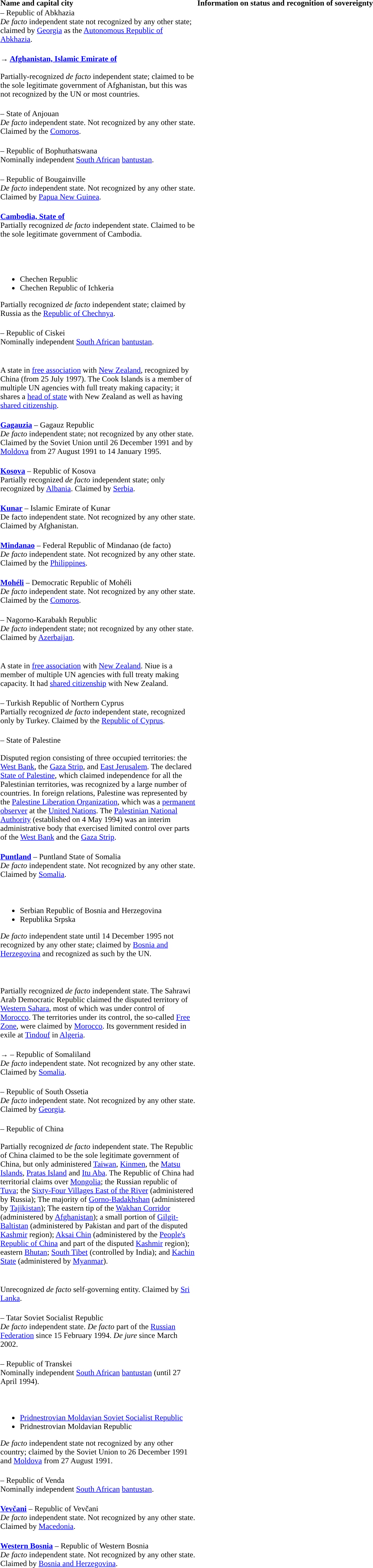<table border="0" cellpadding="0" style="text-align:left; font-size">
<tr>
<th style="width:400px;">Name and capital city</th>
<th>Information on status and recognition of sovereignty</th>
</tr>
<tr>
<td valign=top><strong></strong> – Republic of Abkhazia  <br><em>De facto</em> independent state not recognized by any other state; claimed by <a href='#'>Georgia</a> as the <a href='#'>Autonomous Republic of Abkhazia</a>.</td>
</tr>
<tr>
<td colspan=2><br></td>
</tr>
<tr>
<td valign=top><strong> →  <a href='#'>Afghanistan, Islamic Emirate of</a></strong> <br><br>Partially-recognized <em>de facto</em> independent state; claimed to be the sole legitimate government of Afghanistan, but this was not recognized by the UN or most countries.</td>
</tr>
<tr>
<td colspan=2><br></td>
</tr>
<tr>
<td valign=top><strong></strong> – State of Anjouan  <br><em>De facto</em> independent state. Not recognized by any other state. Claimed by the <a href='#'>Comoros</a>.</td>
</tr>
<tr>
<td colspan=2><br></td>
</tr>
<tr>
<td valign=top><strong></strong> – Republic of Bophuthatswana  <br>Nominally independent <a href='#'>South African</a> <a href='#'>bantustan</a>.</td>
</tr>
<tr>
<td colspan=2><br></td>
</tr>
<tr>
<td valign=top><strong></strong> – Republic of Bougainville  <br><em>De facto</em> independent state. Not recognized by any other state. Claimed by <a href='#'>Papua New Guinea</a>.</td>
</tr>
<tr>
<td colspan=2><br></td>
</tr>
<tr>
<td valign=top><strong> <a href='#'>Cambodia, State of</a></strong>  <br>Partially recognized <em>de facto</em> independent state. Claimed to be the sole legitimate government of Cambodia.</td>
</tr>
<tr>
<td colspan=2><br></td>
</tr>
<tr>
<td valign=top><strong></strong>  <br><br><ul><li>Chechen Republic </li><li>Chechen Republic of Ichkeria </li></ul>Partially recognized <em>de facto</em> independent state; claimed by Russia as the <a href='#'>Republic of Chechnya</a>.</td>
</tr>
<tr>
<td colspan=2><br></td>
</tr>
<tr>
<td valign=top><strong></strong> – Republic of Ciskei  <br>Nominally independent <a href='#'>South African</a> <a href='#'>bantustan</a>.</td>
</tr>
<tr>
<td colspan=2><br></td>
</tr>
<tr>
<td valign=top><strong></strong> <br>A state in <a href='#'>free association</a> with <a href='#'>New Zealand</a>, recognized by China (from 25 July 1997). The Cook Islands is a member of multiple UN agencies with full treaty making capacity; it shares a <a href='#'>head of state</a> with New Zealand as well as having <a href='#'>shared citizenship</a>.</td>
</tr>
<tr>
<td colspan=2><br></td>
</tr>
<tr>
<td valign=top><strong> <a href='#'>Gagauzia</a></strong> – Gagauz Republic  <br><em>De facto</em> independent state; not recognized by any other state. Claimed by the Soviet Union until 26 December 1991 and by <a href='#'>Moldova</a> from 27 August 1991 to 14 January 1995.</td>
</tr>
<tr>
<td colspan=2><br></td>
</tr>
<tr>
<td valign=top><strong> <a href='#'>Kosova</a></strong> – Republic of Kosova  <br>Partially recognized <em>de facto</em> independent state; only recognized by <a href='#'>Albania</a>. Claimed by <a href='#'>Serbia</a>.</td>
</tr>
<tr>
<td colspan=2><br></td>
</tr>
<tr>
<td valign=top><strong> <a href='#'>Kunar</a></strong> – Islamic Emirate of Kunar  <br>De facto independent state. Not recognized by any other state. Claimed by Afghanistan.</td>
</tr>
<tr>
<td colspan=2><br></td>
</tr>
<tr>
<td valign=top><strong> <a href='#'>Mindanao</a></strong> – Federal Republic of Mindanao   (de facto)<br><em>De facto</em> independent state. Not recognized by any other state. Claimed by the <a href='#'>Philippines</a>.</td>
</tr>
<tr>
<td colspan=2><br></td>
</tr>
<tr>
<td valign=top><strong> <a href='#'>Mohéli</a></strong> – Democratic Republic of Mohéli  <br><em>De facto</em> independent state. Not recognized by any other state. Claimed by the <a href='#'>Comoros</a>.</td>
</tr>
<tr>
<td colspan=2><br></td>
</tr>
<tr>
<td valign=top><strong></strong> – Nagorno-Karabakh Republic  <br><em>De facto</em> independent state; not recognized by any other state. Claimed by <a href='#'>Azerbaijan</a>.</td>
</tr>
<tr>
<td colspan=2><br></td>
</tr>
<tr>
<td valign=top><strong></strong> <br>A state in <a href='#'>free association</a> with <a href='#'>New Zealand</a>. Niue is a member of multiple UN agencies with full treaty making capacity. It had <a href='#'>shared citizenship</a> with New Zealand.</td>
</tr>
<tr>
<td colspan=2><br></td>
</tr>
<tr>
<td valign=top><strong></strong> – Turkish Republic of Northern Cyprus <br>Partially recognized <em>de facto</em> independent state, recognized only by Turkey. Claimed by the <a href='#'>Republic of Cyprus</a>.</td>
</tr>
<tr>
<td colspan=2><br></td>
</tr>
<tr>
<td valign=top><strong></strong> – State of Palestine<br><br>Disputed region consisting of three occupied territories: the <a href='#'>West Bank</a>, the <a href='#'>Gaza Strip</a>, and <a href='#'>East Jerusalem</a>. The declared <a href='#'>State of Palestine</a>, which claimed independence for all the Palestinian territories, was recognized by a large number of countries. In foreign relations, Palestine was represented by the <a href='#'>Palestine Liberation Organization</a>, which was a <a href='#'>permanent observer</a> at the <a href='#'>United Nations</a>. The <a href='#'>Palestinian National Authority</a> (established on 4 May 1994) was an interim administrative body that exercised limited control over parts of the <a href='#'>West Bank</a> and the <a href='#'>Gaza Strip</a>.</td>
</tr>
<tr>
<td colspan=2><br></td>
</tr>
<tr>
<td valign=top><strong> <a href='#'>Puntland</a></strong> – Puntland State of Somalia  <br><em>De facto</em> independent state. Not recognized by any other state. Claimed by <a href='#'>Somalia</a>.</td>
</tr>
<tr>
<td colspan=2><br></td>
</tr>
<tr>
<td valign=top><strong></strong>  <br><ul><li>Serbian Republic of Bosnia and Herzegovina </li><li>Republika Srpska </li></ul><em>De facto</em> independent state until 14 December 1995 not recognized by any other state; claimed by <a href='#'>Bosnia and Herzegovina</a> and recognized as such by the UN.</td>
</tr>
<tr>
<td colspan=2><br></td>
</tr>
<tr>
<td valign=top><strong></strong> <br><br>Partially recognized <em>de facto</em> independent state. The Sahrawi Arab Democratic Republic claimed the disputed territory of <a href='#'>Western Sahara</a>, most of which was under control of <a href='#'>Morocco</a>.  The territories under its control, the so-called <a href='#'>Free Zone</a>, were claimed by <a href='#'>Morocco</a>. Its government resided in exile at <a href='#'>Tindouf</a> in <a href='#'>Algeria</a>.</td>
</tr>
<tr>
<td colspan=2><br></td>
</tr>
<tr>
<td valign=top><strong> → </strong> – Republic of Somaliland   <br><em>De facto</em> independent state. Not recognized by any other state. Claimed by <a href='#'>Somalia</a>.</td>
</tr>
<tr>
<td colspan=2><br></td>
</tr>
<tr>
<td valign=top><strong></strong> – Republic of South Ossetia  <br><em>De facto</em> independent state. Not recognized by any other state. Claimed by <a href='#'>Georgia</a>.</td>
</tr>
<tr>
<td colspan=2><br></td>
</tr>
<tr>
<td valign=top><strong></strong> – Republic of China <br><br>Partially recognized <em>de facto</em> independent state. The Republic of China claimed to be the sole legitimate government of China, but only administered <a href='#'>Taiwan</a>, <a href='#'>Kinmen</a>, the <a href='#'>Matsu Islands</a>, <a href='#'>Pratas Island</a> and <a href='#'>Itu Aba</a>. The Republic of China had territorial claims over <a href='#'>Mongolia</a>; the Russian republic of <a href='#'>Tuva</a>; the <a href='#'>Sixty-Four Villages East of the River</a> (administered by Russia); The majority of <a href='#'>Gorno-Badakhshan</a> (administered by <a href='#'>Tajikistan</a>); The eastern tip of the <a href='#'>Wakhan Corridor</a> (administered by <a href='#'>Afghanistan</a>); a small portion of <a href='#'>Gilgit-Baltistan</a> (administered by Pakistan and part of the disputed <a href='#'>Kashmir</a> region); <a href='#'>Aksai Chin</a> (administered by the <a href='#'>People's Republic of China</a> and part of the disputed <a href='#'>Kashmir</a> region); eastern <a href='#'>Bhutan</a>; <a href='#'>South Tibet</a> (controlled by India); and <a href='#'>Kachin State</a> (administered by <a href='#'>Myanmar</a>).</td>
</tr>
<tr>
<td colspan=2><br></td>
</tr>
<tr>
<td valign=top><strong></strong> <br>Unrecognized <em>de facto</em> self-governing entity. Claimed by <a href='#'>Sri Lanka</a>.</td>
</tr>
<tr>
<td colspan=2><br></td>
</tr>
<tr>
<td valign=top><strong></strong> – Tatar Soviet Socialist Republic  <br> <em>De facto</em> independent state. <em>De facto</em> part of the <a href='#'>Russian Federation</a> since 15 February 1994. <em>De jure</em> since March 2002.</td>
</tr>
<tr>
<td colspan=2><br></td>
</tr>
<tr>
<td valign=top><strong></strong> – Republic of Transkei  <br>Nominally independent <a href='#'>South African</a> <a href='#'>bantustan</a> (until 27 April 1994).</td>
</tr>
<tr>
<td colspan=2><br></td>
</tr>
<tr>
<td valign=top><strong></strong>  <br><ul><li><a href='#'>Pridnestrovian Moldavian Soviet Socialist Republic</a>  </li><li>Pridnestrovian Moldavian Republic  </li></ul><em>De facto</em> independent state not recognized by any other country; claimed by the Soviet Union to 26 December 1991 and <a href='#'>Moldova</a> from 27 August 1991.</td>
</tr>
<tr>
<td colspan=2><br></td>
</tr>
<tr>
<td valign=top><strong></strong> – Republic of Venda  <br>Nominally independent <a href='#'>South African</a> <a href='#'>bantustan</a>.</td>
</tr>
<tr>
<td colspan=2><br></td>
</tr>
<tr>
<td valign=top><strong> <a href='#'>Vevčani</a></strong> – Republic of Vevčani <br><em>De facto</em> independent state. Not recognized by any other state. Claimed by <a href='#'>Macedonia</a>.</td>
</tr>
<tr>
<td colspan=2><br></td>
</tr>
<tr>
<td valign=top><strong> <a href='#'>Western Bosnia</a></strong> – Republic of Western Bosnia <br><em>De facto</em> independent state. Not recognized by any other state. Claimed by <a href='#'>Bosnia and Herzegovina</a>.</td>
</tr>
<tr>
<td colspan=2></td>
</tr>
</table>
